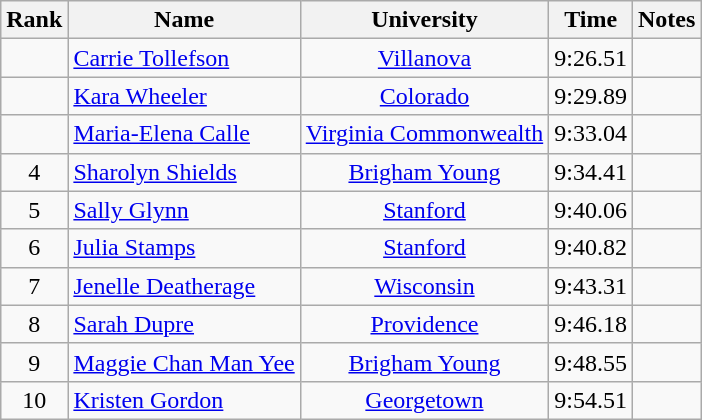<table class="wikitable sortable" style="text-align:center">
<tr>
<th>Rank</th>
<th>Name</th>
<th>University</th>
<th>Time</th>
<th>Notes</th>
</tr>
<tr>
<td></td>
<td align=left><a href='#'>Carrie Tollefson</a></td>
<td><a href='#'>Villanova</a></td>
<td>9:26.51</td>
<td></td>
</tr>
<tr>
<td></td>
<td align=left><a href='#'>Kara Wheeler</a></td>
<td><a href='#'>Colorado</a></td>
<td>9:29.89</td>
<td></td>
</tr>
<tr>
<td></td>
<td align=left><a href='#'>Maria-Elena Calle</a></td>
<td><a href='#'>Virginia Commonwealth</a></td>
<td>9:33.04</td>
<td></td>
</tr>
<tr>
<td>4</td>
<td align=left><a href='#'>Sharolyn Shields</a></td>
<td><a href='#'>Brigham Young</a></td>
<td>9:34.41</td>
<td></td>
</tr>
<tr>
<td>5</td>
<td align=left><a href='#'>Sally Glynn</a></td>
<td><a href='#'>Stanford</a></td>
<td>9:40.06</td>
<td></td>
</tr>
<tr>
<td>6</td>
<td align=left><a href='#'>Julia Stamps</a></td>
<td><a href='#'>Stanford</a></td>
<td>9:40.82</td>
<td></td>
</tr>
<tr>
<td>7</td>
<td align=left><a href='#'>Jenelle Deatherage</a></td>
<td><a href='#'>Wisconsin</a></td>
<td>9:43.31</td>
<td></td>
</tr>
<tr>
<td>8</td>
<td align=left><a href='#'>Sarah Dupre</a></td>
<td><a href='#'>Providence</a></td>
<td>9:46.18</td>
<td></td>
</tr>
<tr>
<td>9</td>
<td align=left><a href='#'>Maggie Chan Man Yee</a> </td>
<td><a href='#'>Brigham Young</a></td>
<td>9:48.55</td>
<td></td>
</tr>
<tr>
<td>10</td>
<td align=left><a href='#'>Kristen Gordon</a></td>
<td><a href='#'>Georgetown</a></td>
<td>9:54.51</td>
<td></td>
</tr>
</table>
